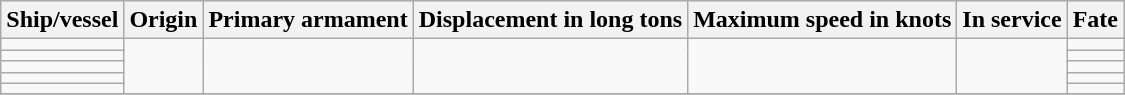<table class="wikitable">
<tr>
<th scope="col">Ship/vessel</th>
<th scope="col">Origin</th>
<th scope="col">Primary armament</th>
<th scope="col">Displacement in long tons</th>
<th scope="col">Maximum speed in knots</th>
<th scope="col">In service</th>
<th scope="col">Fate</th>
</tr>
<tr>
<td></td>
<td rowspan=5></td>
<td rowspan=5></td>
<td rowspan=5></td>
<td rowspan=5></td>
<td rowspan=5></td>
<td></td>
</tr>
<tr>
<td></td>
<td></td>
</tr>
<tr>
<td></td>
<td></td>
</tr>
<tr>
<td></td>
<td></td>
</tr>
<tr>
<td></td>
<td></td>
</tr>
<tr>
</tr>
</table>
